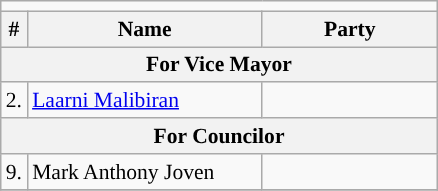<table class="wikitable" style="font-size:90%">
<tr>
<td colspan="5"></td>
</tr>
<tr>
<th>#</th>
<th width="150px">Name</th>
<th colspan="2" width="110px">Party</th>
</tr>
<tr>
<th colspan="4">For Vice Mayor</th>
</tr>
<tr>
<td>2.</td>
<td><a href='#'>Laarni Malibiran</a></td>
<td></td>
</tr>
<tr>
<th colspan="4">For Councilor</th>
</tr>
<tr>
<td>9.</td>
<td>Mark Anthony Joven</td>
<td></td>
</tr>
<tr>
</tr>
</table>
